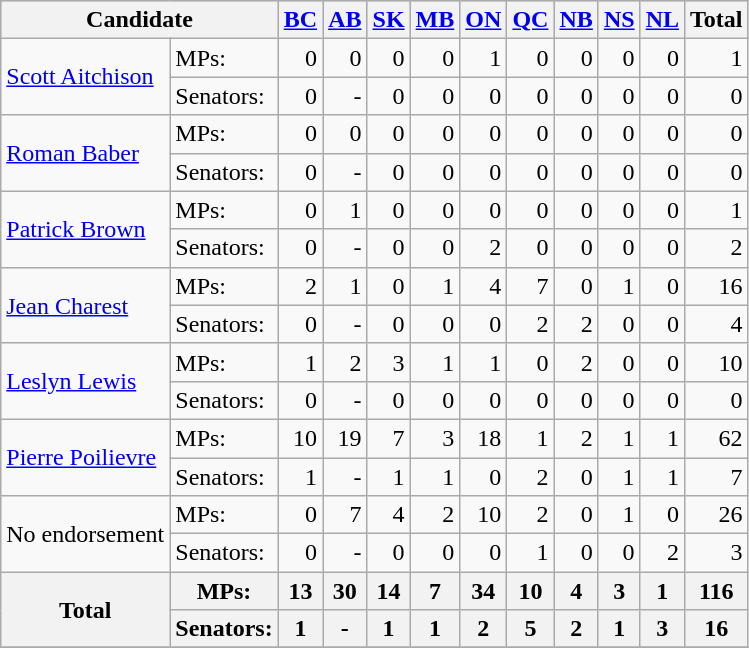<table class="wikitable" style="border-collapse: collapse">
<tr bgcolor=CCCCCC>
<th align="left" colspan="2">Candidate</th>
<th align="center"><a href='#'>BC</a></th>
<th align="center"><a href='#'>AB</a></th>
<th align="center"><a href='#'>SK</a></th>
<th align="center"><a href='#'>MB</a></th>
<th align="center"><a href='#'>ON</a></th>
<th align="center"><a href='#'>QC</a></th>
<th align="center"><a href='#'>NB</a></th>
<th align="center"><a href='#'>NS</a></th>
<th align="center"><a href='#'>NL</a></th>
<th align="center">Total</th>
</tr>
<tr>
<td rowspan="2"><a href='#'>Scott Aitchison</a></td>
<td>MPs:</td>
<td align="right">0 </td>
<td align="right">0 </td>
<td align="right">0 </td>
<td align="right">0 </td>
<td align="right">1 </td>
<td align="right">0 </td>
<td align="right">0 </td>
<td align="right">0 </td>
<td align="right">0 </td>
<td align="right">1 </td>
</tr>
<tr>
<td>Senators:</td>
<td align="right">0 </td>
<td align="right">- </td>
<td align="right">0 </td>
<td align="right">0 </td>
<td align="right">0 </td>
<td align="right">0 </td>
<td align="right">0 </td>
<td align="right">0 </td>
<td align="right">0 </td>
<td align="right">0 </td>
</tr>
<tr>
<td rowspan="2"><a href='#'>Roman Baber</a></td>
<td>MPs:</td>
<td align="right">0 </td>
<td align="right">0 </td>
<td align="right">0 </td>
<td align="right">0 </td>
<td align="right">0 </td>
<td align="right">0 </td>
<td align="right">0 </td>
<td align="right">0 </td>
<td align="right">0 </td>
<td align="right">0 </td>
</tr>
<tr>
<td>Senators:</td>
<td align="right">0 </td>
<td align="right">- </td>
<td align="right">0 </td>
<td align="right">0 </td>
<td align="right">0 </td>
<td align="right">0 </td>
<td align="right">0 </td>
<td align="right">0 </td>
<td align="right">0 </td>
<td align="right">0 </td>
</tr>
<tr>
<td rowspan="2"><a href='#'>Patrick Brown</a></td>
<td>MPs:</td>
<td align="right">0 </td>
<td align="right">1 </td>
<td align="right">0 </td>
<td align="right">0 </td>
<td align="right">0 </td>
<td align="right">0 </td>
<td align="right">0 </td>
<td align="right">0 </td>
<td align="right">0 </td>
<td align="right">1 </td>
</tr>
<tr>
<td>Senators:</td>
<td align="right">0 </td>
<td align="right">- </td>
<td align="right">0 </td>
<td align="right">0 </td>
<td align="right">2 </td>
<td align="right">0 </td>
<td align="right">0 </td>
<td align="right">0 </td>
<td align="right">0 </td>
<td align="right">2 </td>
</tr>
<tr>
<td rowspan="2"><a href='#'>Jean Charest</a></td>
<td>MPs:</td>
<td align="right">2 </td>
<td align="right">1 </td>
<td align="right">0 </td>
<td align="right">1 </td>
<td align="right">4 </td>
<td align="right">7 </td>
<td align="right">0 </td>
<td align="right">1 </td>
<td align="right">0 </td>
<td align="right">16</td>
</tr>
<tr>
<td>Senators:</td>
<td align="right">0 </td>
<td align="right">- </td>
<td align="right">0 </td>
<td align="right">0 </td>
<td align="right">0 </td>
<td align="right">2 </td>
<td align="right">2 </td>
<td align="right">0 </td>
<td align="right">0 </td>
<td align="right">4 </td>
</tr>
<tr>
<td rowspan="2"><a href='#'>Leslyn Lewis</a></td>
<td>MPs:</td>
<td align="right">1 </td>
<td align="right">2 </td>
<td align="right">3 </td>
<td align="right">1 </td>
<td align="right">1 </td>
<td align="right">0 </td>
<td align="right">2 </td>
<td align="right">0 </td>
<td align="right">0 </td>
<td align="right">10 </td>
</tr>
<tr>
<td>Senators:</td>
<td align="right">0 </td>
<td align="right">- </td>
<td align="right">0 </td>
<td align="right">0 </td>
<td align="right">0 </td>
<td align="right">0 </td>
<td align="right">0 </td>
<td align="right">0 </td>
<td align="right">0 </td>
<td align="right">0 </td>
</tr>
<tr>
<td rowspan="2"><a href='#'>Pierre Poilievre</a></td>
<td>MPs:</td>
<td align="right">10 </td>
<td align="right">19</td>
<td align="right">7 </td>
<td align="right">3 </td>
<td align="right">18</td>
<td align="right">1 </td>
<td align="right">2 </td>
<td align="right">1 </td>
<td align="right">1 </td>
<td align="right">62</td>
</tr>
<tr>
<td>Senators:</td>
<td align="right">1 </td>
<td align="right">- </td>
<td align="right">1 </td>
<td align="right">1 </td>
<td align="right">0 </td>
<td align="right">2 </td>
<td align="right">0 </td>
<td align="right">1 </td>
<td align="right">1 </td>
<td align="right">7 </td>
</tr>
<tr>
<td rowspan="2">No endorsement</td>
<td>MPs:</td>
<td align="right">0 </td>
<td align="right">7</td>
<td align="right">4 </td>
<td align="right">2 </td>
<td align="right">10</td>
<td align="right">2 </td>
<td align="right">0 </td>
<td align="right">1 </td>
<td align="right">0 </td>
<td align="right">26</td>
</tr>
<tr>
<td>Senators:</td>
<td align="right">0 </td>
<td align="right">- </td>
<td align="right">0 </td>
<td align="right">0 </td>
<td align="right">0 </td>
<td align="right">1 </td>
<td align="right">0 </td>
<td align="right">0 </td>
<td align="right">2 </td>
<td align="right">3 </td>
</tr>
<tr>
<th rowspan="2">Total</th>
<th>MPs:</th>
<th align="right">13</th>
<th align="right">30</th>
<th align="right">14</th>
<th align="right">7 </th>
<th align="right">34</th>
<th align="right">10</th>
<th align="right">4 </th>
<th align="right">3 </th>
<th align="right">1 </th>
<th align="right">116 </th>
</tr>
<tr>
<th>Senators:</th>
<th align="right">1 </th>
<th align="right">- </th>
<th align="right">1 </th>
<th align="right">1 </th>
<th align="right">2 </th>
<th align="right">5 </th>
<th align="right">2 </th>
<th align="right">1 </th>
<th align="right">3 </th>
<th align="right">16</th>
</tr>
<tr>
</tr>
</table>
